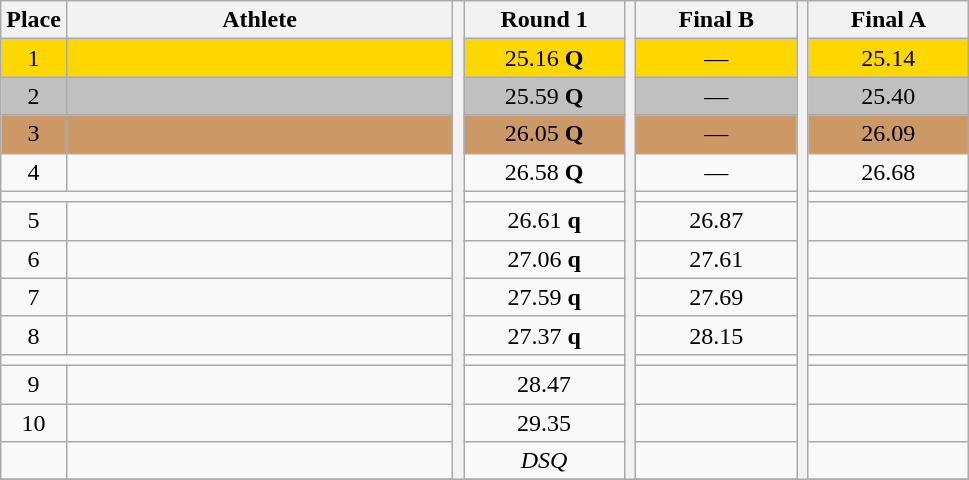<table class="wikitable" style="text-align:center">
<tr>
<th>Place</th>
<th width=250>Athlete</th>
<th rowspan=31></th>
<th width=100>Round 1</th>
<th rowspan=31></th>
<th width=100>Final B</th>
<th rowspan=31></th>
<th width=100>Final A</th>
</tr>
<tr bgcolor=gold>
<td>1</td>
<td align=left></td>
<td>25.16 <strong>Q</strong></td>
<td>—</td>
<td>25.14</td>
</tr>
<tr bgcolor=silver>
<td>2</td>
<td align=left></td>
<td>25.59 <strong>Q</strong></td>
<td>—</td>
<td>25.40</td>
</tr>
<tr bgcolor=cc9966>
<td>3</td>
<td align=left></td>
<td>26.05 <strong>Q</strong></td>
<td>—</td>
<td>26.09</td>
</tr>
<tr>
<td>4</td>
<td align=left></td>
<td>26.58 <strong>Q</strong></td>
<td>—</td>
<td>26.68</td>
</tr>
<tr>
<td colspan=10></td>
</tr>
<tr>
<td>5</td>
<td align=left></td>
<td>26.61 <strong>q</strong></td>
<td>26.87</td>
<td></td>
</tr>
<tr>
<td>6</td>
<td align=left></td>
<td>27.06 <strong>q</strong></td>
<td>27.61</td>
<td></td>
</tr>
<tr>
<td>7</td>
<td align=left></td>
<td>27.59 <strong>q</strong></td>
<td>27.69</td>
<td></td>
</tr>
<tr>
<td>8</td>
<td align=left></td>
<td>27.37 <strong>q</strong></td>
<td>28.15</td>
<td></td>
</tr>
<tr>
<td colspan=10></td>
</tr>
<tr>
<td>9</td>
<td align=left></td>
<td>28.47</td>
<td></td>
<td></td>
</tr>
<tr>
<td>10</td>
<td align=left></td>
<td>29.35</td>
<td></td>
<td></td>
</tr>
<tr>
<td></td>
<td align=left></td>
<td><em>DSQ</em></td>
<td></td>
<td></td>
</tr>
<tr>
</tr>
</table>
